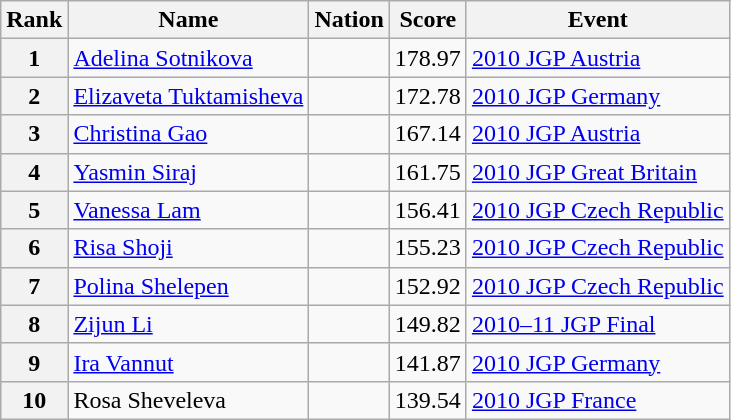<table class="wikitable sortable">
<tr>
<th>Rank</th>
<th>Name</th>
<th>Nation</th>
<th>Score</th>
<th>Event</th>
</tr>
<tr>
<th>1</th>
<td><a href='#'>Adelina Sotnikova</a></td>
<td></td>
<td align=center>178.97</td>
<td><a href='#'>2010 JGP Austria</a></td>
</tr>
<tr>
<th>2</th>
<td><a href='#'>Elizaveta Tuktamisheva</a></td>
<td></td>
<td align=center>172.78</td>
<td><a href='#'>2010 JGP Germany</a></td>
</tr>
<tr>
<th>3</th>
<td><a href='#'>Christina Gao</a></td>
<td></td>
<td align=center>167.14</td>
<td><a href='#'>2010 JGP Austria</a></td>
</tr>
<tr>
<th>4</th>
<td><a href='#'>Yasmin Siraj</a></td>
<td></td>
<td align=center>161.75</td>
<td><a href='#'>2010 JGP Great Britain</a></td>
</tr>
<tr>
<th>5</th>
<td><a href='#'>Vanessa Lam</a></td>
<td></td>
<td align=center>156.41</td>
<td><a href='#'>2010 JGP Czech Republic</a></td>
</tr>
<tr>
<th>6</th>
<td><a href='#'>Risa Shoji</a></td>
<td></td>
<td align=center>155.23</td>
<td><a href='#'>2010 JGP Czech Republic</a></td>
</tr>
<tr>
<th>7</th>
<td><a href='#'>Polina Shelepen</a></td>
<td></td>
<td align=center>152.92</td>
<td><a href='#'>2010 JGP Czech Republic</a></td>
</tr>
<tr>
<th>8</th>
<td><a href='#'>Zijun Li</a></td>
<td></td>
<td align=center>149.82</td>
<td><a href='#'>2010–11 JGP Final</a></td>
</tr>
<tr>
<th>9</th>
<td><a href='#'>Ira Vannut</a></td>
<td></td>
<td align=center>141.87</td>
<td><a href='#'>2010 JGP Germany</a></td>
</tr>
<tr>
<th>10</th>
<td>Rosa Sheveleva</td>
<td></td>
<td align=center>139.54</td>
<td><a href='#'>2010 JGP France</a></td>
</tr>
</table>
